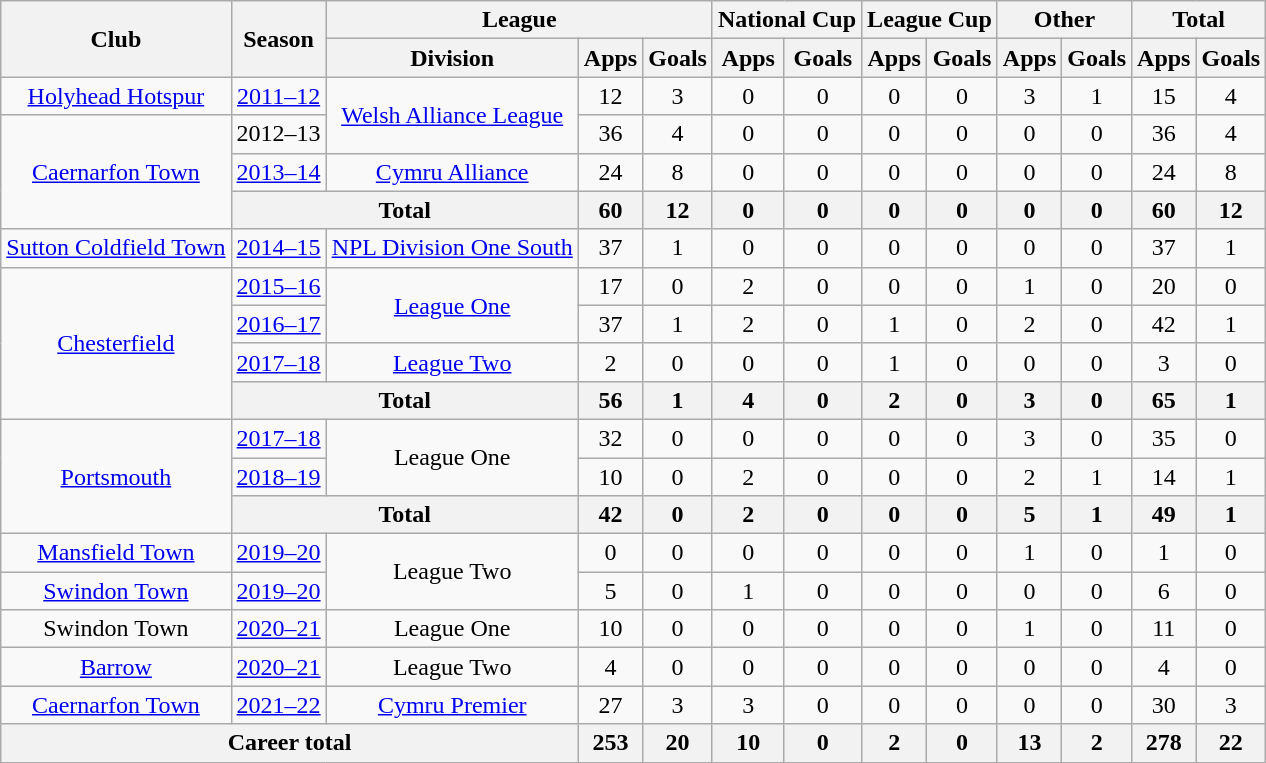<table class="wikitable" style="text-align: center;">
<tr>
<th rowspan="2">Club</th>
<th rowspan="2">Season</th>
<th colspan="3">League</th>
<th colspan="2">National Cup</th>
<th colspan="2">League Cup</th>
<th colspan="2">Other</th>
<th colspan="2">Total</th>
</tr>
<tr>
<th>Division</th>
<th>Apps</th>
<th>Goals</th>
<th>Apps</th>
<th>Goals</th>
<th>Apps</th>
<th>Goals</th>
<th>Apps</th>
<th>Goals</th>
<th>Apps</th>
<th>Goals</th>
</tr>
<tr>
<td><a href='#'>Holyhead Hotspur</a></td>
<td><a href='#'>2011–12</a></td>
<td rowspan="2"><a href='#'>Welsh Alliance League</a></td>
<td>12</td>
<td>3</td>
<td>0</td>
<td>0</td>
<td>0</td>
<td>0</td>
<td>3</td>
<td>1</td>
<td>15</td>
<td>4</td>
</tr>
<tr>
<td rowspan="3"><a href='#'>Caernarfon Town</a></td>
<td>2012–13</td>
<td>36</td>
<td>4</td>
<td>0</td>
<td>0</td>
<td>0</td>
<td>0</td>
<td>0</td>
<td>0</td>
<td>36</td>
<td>4</td>
</tr>
<tr>
<td><a href='#'>2013–14</a></td>
<td><a href='#'>Cymru Alliance</a></td>
<td>24</td>
<td>8</td>
<td>0</td>
<td>0</td>
<td>0</td>
<td>0</td>
<td>0</td>
<td>0</td>
<td>24</td>
<td>8</td>
</tr>
<tr>
<th colspan="2">Total</th>
<th>60</th>
<th>12</th>
<th>0</th>
<th>0</th>
<th>0</th>
<th>0</th>
<th>0</th>
<th>0</th>
<th>60</th>
<th>12</th>
</tr>
<tr>
<td><a href='#'>Sutton Coldfield Town</a></td>
<td><a href='#'>2014–15</a></td>
<td><a href='#'>NPL Division One South</a></td>
<td>37</td>
<td>1</td>
<td>0</td>
<td>0</td>
<td>0</td>
<td>0</td>
<td>0</td>
<td>0</td>
<td>37</td>
<td>1</td>
</tr>
<tr>
<td rowspan="4"><a href='#'>Chesterfield</a></td>
<td><a href='#'>2015–16</a></td>
<td rowspan="2"><a href='#'>League One</a></td>
<td>17</td>
<td>0</td>
<td>2</td>
<td>0</td>
<td>0</td>
<td>0</td>
<td>1</td>
<td>0</td>
<td>20</td>
<td>0</td>
</tr>
<tr>
<td><a href='#'>2016–17</a></td>
<td>37</td>
<td>1</td>
<td>2</td>
<td>0</td>
<td>1</td>
<td>0</td>
<td>2</td>
<td>0</td>
<td>42</td>
<td>1</td>
</tr>
<tr>
<td><a href='#'>2017–18</a></td>
<td><a href='#'>League Two</a></td>
<td>2</td>
<td>0</td>
<td>0</td>
<td>0</td>
<td>1</td>
<td>0</td>
<td>0</td>
<td>0</td>
<td>3</td>
<td>0</td>
</tr>
<tr>
<th colspan="2">Total</th>
<th>56</th>
<th>1</th>
<th>4</th>
<th>0</th>
<th>2</th>
<th>0</th>
<th>3</th>
<th>0</th>
<th>65</th>
<th>1</th>
</tr>
<tr>
<td rowspan="3"><a href='#'>Portsmouth</a></td>
<td><a href='#'>2017–18</a></td>
<td rowspan="2">League One</td>
<td>32</td>
<td>0</td>
<td>0</td>
<td>0</td>
<td>0</td>
<td>0</td>
<td>3</td>
<td>0</td>
<td>35</td>
<td>0</td>
</tr>
<tr>
<td><a href='#'>2018–19</a></td>
<td>10</td>
<td>0</td>
<td>2</td>
<td>0</td>
<td>0</td>
<td>0</td>
<td>2</td>
<td>1</td>
<td>14</td>
<td>1</td>
</tr>
<tr>
<th colspan="2">Total</th>
<th>42</th>
<th>0</th>
<th>2</th>
<th>0</th>
<th>0</th>
<th>0</th>
<th>5</th>
<th>1</th>
<th>49</th>
<th>1</th>
</tr>
<tr>
<td><a href='#'>Mansfield Town</a></td>
<td><a href='#'>2019–20</a></td>
<td rowspan="2">League Two</td>
<td>0</td>
<td>0</td>
<td>0</td>
<td>0</td>
<td>0</td>
<td>0</td>
<td>1</td>
<td>0</td>
<td>1</td>
<td>0</td>
</tr>
<tr>
<td><a href='#'>Swindon Town</a></td>
<td><a href='#'>2019–20</a></td>
<td>5</td>
<td>0</td>
<td>1</td>
<td>0</td>
<td>0</td>
<td>0</td>
<td>0</td>
<td>0</td>
<td>6</td>
<td>0</td>
</tr>
<tr>
<td>Swindon Town</td>
<td><a href='#'>2020–21</a></td>
<td>League One</td>
<td>10</td>
<td>0</td>
<td>0</td>
<td>0</td>
<td>0</td>
<td>0</td>
<td>1</td>
<td>0</td>
<td>11</td>
<td>0</td>
</tr>
<tr>
<td><a href='#'>Barrow</a></td>
<td><a href='#'>2020–21</a></td>
<td>League Two</td>
<td>4</td>
<td>0</td>
<td>0</td>
<td>0</td>
<td>0</td>
<td>0</td>
<td>0</td>
<td>0</td>
<td>4</td>
<td>0</td>
</tr>
<tr>
<td><a href='#'>Caernarfon Town</a></td>
<td><a href='#'>2021–22</a></td>
<td><a href='#'>Cymru Premier</a></td>
<td>27</td>
<td>3</td>
<td>3</td>
<td>0</td>
<td>0</td>
<td>0</td>
<td>0</td>
<td>0</td>
<td>30</td>
<td>3</td>
</tr>
<tr>
<th colspan="3">Career total</th>
<th>253</th>
<th>20</th>
<th>10</th>
<th>0</th>
<th>2</th>
<th>0</th>
<th>13</th>
<th>2</th>
<th>278</th>
<th>22</th>
</tr>
</table>
